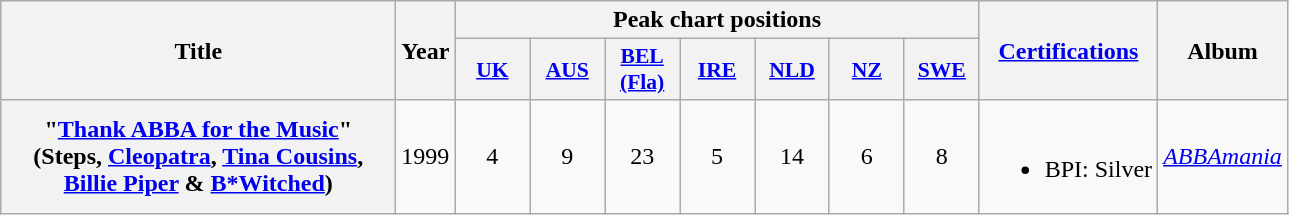<table class="wikitable plainrowheaders" style="text-align:center;" border="1">
<tr>
<th scope="col" rowspan="2" style="width:16em;">Title</th>
<th scope="col" rowspan="2" style="width:2em;">Year</th>
<th scope="col" colspan="7">Peak chart positions</th>
<th scope="col" rowspan="2"><a href='#'>Certifications</a></th>
<th scope="col" rowspan="2">Album</th>
</tr>
<tr>
<th scope="col" style="width:3em;font-size:90%;"><a href='#'>UK</a><br></th>
<th scope="col" style="width:3em;font-size:90%;"><a href='#'>AUS</a><br></th>
<th scope="col" style="width:3em;font-size:90%;"><a href='#'>BEL (Fla)</a><br></th>
<th scope="col" style="width:3em;font-size:90%;"><a href='#'>IRE</a><br></th>
<th scope="col" style="width:3em;font-size:90%;"><a href='#'>NLD</a><br></th>
<th scope="col" style="width:3em;font-size:90%;"><a href='#'>NZ</a><br></th>
<th scope="col" style="width:3em;font-size:90%;"><a href='#'>SWE</a><br></th>
</tr>
<tr>
<th scope="row">"<a href='#'>Thank ABBA for the Music</a>"<br><span>(Steps, <a href='#'>Cleopatra</a>, <a href='#'>Tina Cousins</a>, <a href='#'>Billie Piper</a> & <a href='#'>B*Witched</a>)</span></th>
<td>1999</td>
<td>4</td>
<td>9</td>
<td>23</td>
<td>5</td>
<td>14</td>
<td>6</td>
<td>8</td>
<td><br><ul><li>BPI: Silver</li></ul></td>
<td><em><a href='#'>ABBAmania</a></em></td>
</tr>
</table>
